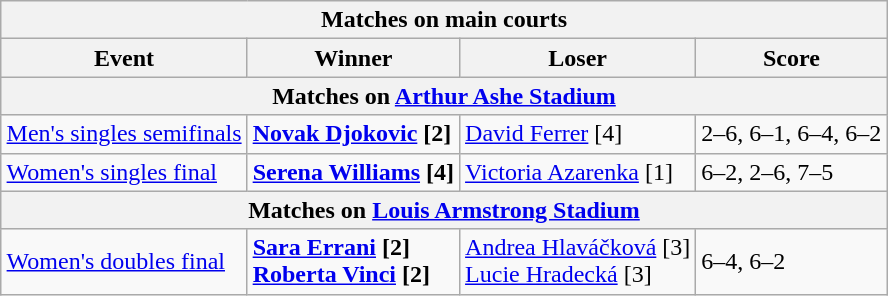<table class="wikitable collapsible uncollapsed" style=margin:auto>
<tr>
<th colspan=4><strong>Matches on main courts</strong></th>
</tr>
<tr>
<th>Event</th>
<th>Winner</th>
<th>Loser</th>
<th>Score</th>
</tr>
<tr>
<th colspan=4><strong>Matches on <a href='#'>Arthur Ashe Stadium</a></strong></th>
</tr>
<tr>
<td><a href='#'>Men's singles semifinals</a></td>
<td><strong> <a href='#'>Novak Djokovic</a> [2]</strong></td>
<td> <a href='#'>David Ferrer</a> [4]</td>
<td>2–6, 6–1, 6–4, 6–2</td>
</tr>
<tr>
<td><a href='#'>Women's singles final</a></td>
<td> <strong><a href='#'>Serena Williams</a> [4]</strong></td>
<td> <a href='#'>Victoria Azarenka</a> [1]</td>
<td>6–2, 2–6, 7–5</td>
</tr>
<tr>
<th colspan=4><strong>Matches on <a href='#'>Louis Armstrong Stadium</a></strong></th>
</tr>
<tr>
<td><a href='#'>Women's doubles final</a></td>
<td><strong> <a href='#'>Sara Errani</a> [2]</strong><br> <strong><a href='#'>Roberta Vinci</a> [2]</strong></td>
<td> <a href='#'>Andrea Hlaváčková</a> [3]<br> <a href='#'>Lucie Hradecká</a> [3]</td>
<td>6–4, 6–2</td>
</tr>
</table>
